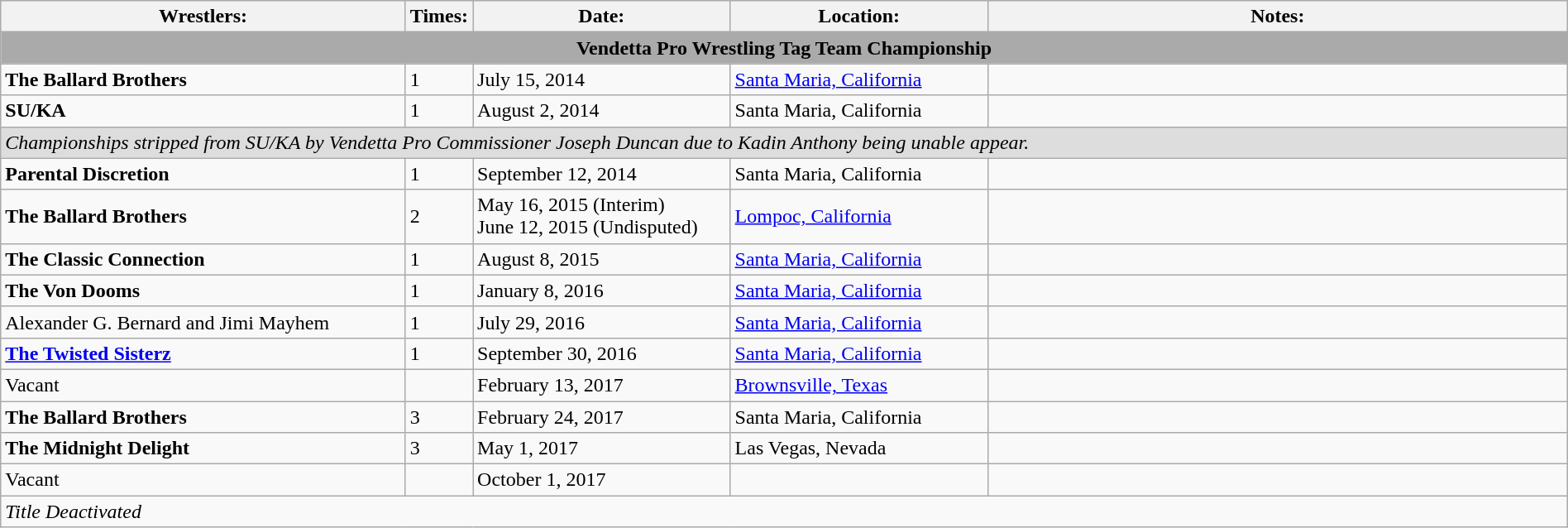<table class="wikitable" width=100%>
<tr>
<th width=27%>Wrestlers:</th>
<th width=0%>Times:</th>
<th width=17%>Date:</th>
<th width=17%>Location:</th>
<th width=39%>Notes:</th>
</tr>
<tr>
<td align=center colspan=5 style="background: #aaaaaa;" colspan=5><strong>Vendetta Pro Wrestling Tag Team Championship</strong></td>
</tr>
<tr>
<td><strong>The Ballard Brothers</strong><br></td>
<td>1</td>
<td>July 15, 2014</td>
<td><a href='#'>Santa Maria, California</a></td>
<td> </td>
</tr>
<tr>
<td><strong>SU/KA</strong><br></td>
<td>1</td>
<td>August 2, 2014</td>
<td>Santa Maria, California</td>
<td></td>
</tr>
<tr>
<td style="background: #dddddd;" colspan=5><em>Championships stripped from SU/KA by Vendetta Pro Commissioner Joseph Duncan due to Kadin Anthony being unable appear.</em></td>
</tr>
<tr>
<td><strong>Parental Discretion</strong><br></td>
<td>1</td>
<td>September 12, 2014</td>
<td>Santa Maria, California</td>
<td></td>
</tr>
<tr>
<td><strong>The Ballard Brothers</strong><br></td>
<td>2</td>
<td>May 16, 2015 (Interim)<br>June 12, 2015 (Undisputed)</td>
<td><a href='#'>Lompoc, California</a></td>
<td></td>
</tr>
<tr>
<td><strong>The Classic Connection</strong><br></td>
<td>1</td>
<td>August 8, 2015</td>
<td><a href='#'>Santa Maria, California</a></td>
<td></td>
</tr>
<tr>
<td><strong>The Von Dooms</strong><br></td>
<td>1</td>
<td>January 8, 2016</td>
<td><a href='#'>Santa Maria, California</a></td>
<td></td>
</tr>
<tr>
<td>Alexander G. Bernard and Jimi Mayhem</td>
<td>1</td>
<td>July 29, 2016</td>
<td><a href='#'>Santa Maria, California</a></td>
<td></td>
</tr>
<tr>
<td><strong><a href='#'>The Twisted Sisterz</a></strong><br></td>
<td>1</td>
<td>September 30, 2016</td>
<td><a href='#'>Santa Maria, California</a></td>
<td></td>
</tr>
<tr>
<td>Vacant</td>
<td></td>
<td>February 13, 2017</td>
<td><a href='#'>Brownsville, Texas</a></td>
<td></td>
</tr>
<tr>
<td><strong>The Ballard Brothers</strong><br></td>
<td>3</td>
<td>February 24, 2017</td>
<td>Santa Maria, California</td>
<td></td>
</tr>
<tr>
<td><strong>The Midnight Delight</strong><br></td>
<td>3</td>
<td>May 1, 2017</td>
<td>Las Vegas, Nevada</td>
<td></td>
</tr>
<tr>
<td>Vacant</td>
<td></td>
<td>October 1, 2017</td>
<td></td>
<td> </td>
</tr>
<tr>
<td colspan="5"><em>Title Deactivated</em></td>
</tr>
</table>
